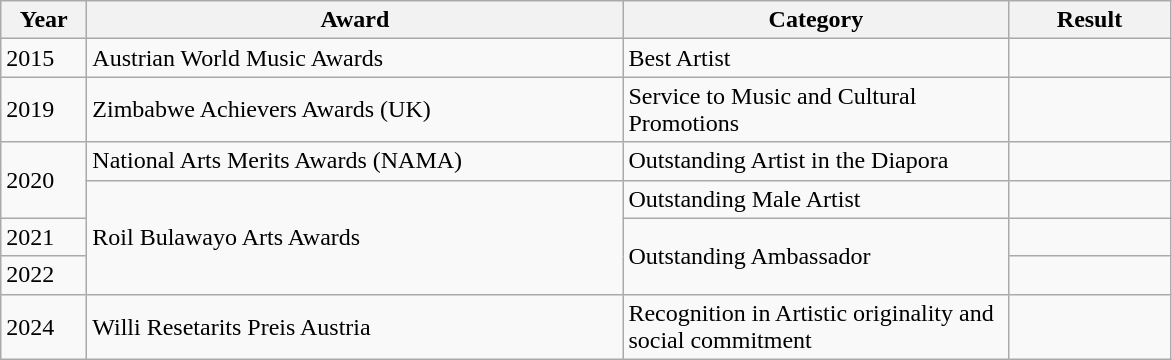<table class="wikitable sortable">
<tr>
<th style="width:50px;">Year</th>
<th style="width:350px;">Award</th>
<th style="width:250px;">Category</th>
<th style="width:100px;">Result</th>
</tr>
<tr>
<td>2015</td>
<td>Austrian World Music Awards </td>
<td>Best Artist</td>
<td></td>
</tr>
<tr>
<td>2019</td>
<td>Zimbabwe Achievers Awards (UK) </td>
<td>Service to Music and Cultural Promotions</td>
<td></td>
</tr>
<tr>
<td rowspan="2">2020</td>
<td>National Arts Merits Awards (NAMA)  </td>
<td>Outstanding Artist in the Diapora</td>
<td></td>
</tr>
<tr>
<td rowspan="3">Roil Bulawayo Arts Awards   </td>
<td>Outstanding Male Artist</td>
<td></td>
</tr>
<tr>
<td>2021</td>
<td rowspan="2">Outstanding Ambassador</td>
<td></td>
</tr>
<tr>
<td>2022</td>
<td></td>
</tr>
<tr>
<td>2024</td>
<td>Willi Resetarits Preis Austria</td>
<td>Recognition in Artistic originality and social commitment</td>
<td></td>
</tr>
</table>
